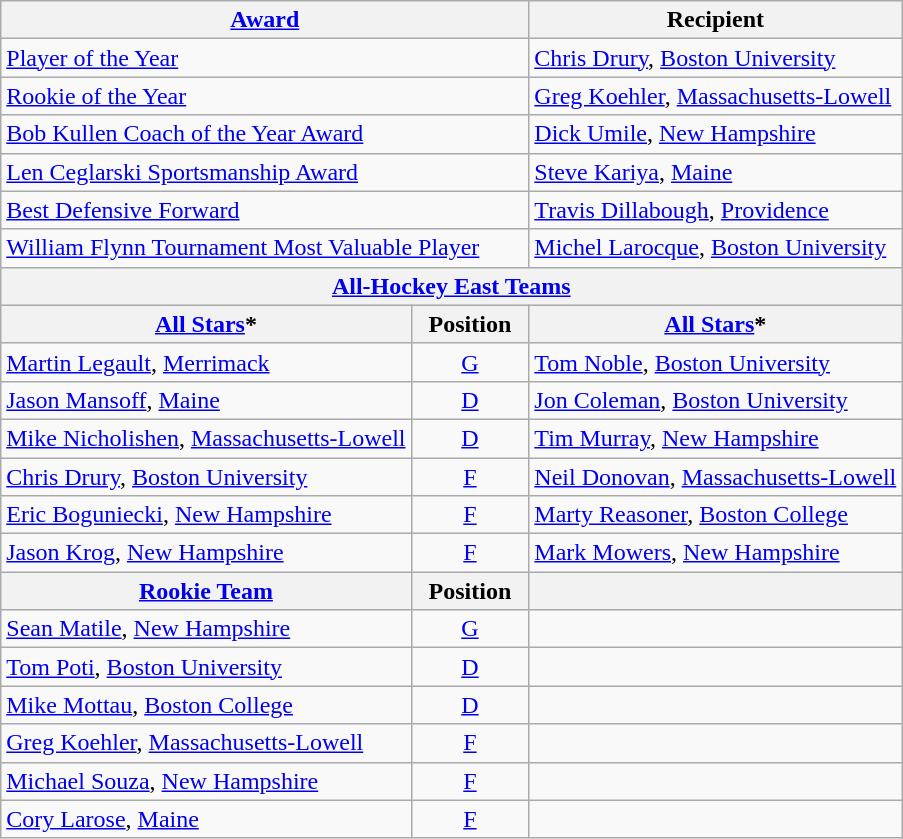<table class="wikitable">
<tr>
<th colspan=2><a href='#'>Award</a></th>
<th>Recipient</th>
</tr>
<tr>
<td colspan=2><a href='#'>Player of the Year</a></td>
<td><a href='#'>Chris Drury</a>, <a href='#'>Boston University</a></td>
</tr>
<tr>
<td colspan=2><a href='#'>Rookie of the Year</a></td>
<td><a href='#'>Greg Koehler</a>, <a href='#'>Massachusetts-Lowell</a></td>
</tr>
<tr>
<td colspan=2><a href='#'>Bob Kullen Coach of the Year Award</a></td>
<td><a href='#'>Dick Umile</a>, <a href='#'>New Hampshire</a></td>
</tr>
<tr>
<td colspan=2><a href='#'>Len Ceglarski Sportsmanship Award</a></td>
<td><a href='#'>Steve Kariya</a>, <a href='#'>Maine</a></td>
</tr>
<tr>
<td colspan=2><a href='#'>Best Defensive Forward</a></td>
<td><a href='#'>Travis Dillabough</a>, <a href='#'>Providence</a></td>
</tr>
<tr>
<td colspan=2><a href='#'>William Flynn Tournament Most Valuable Player</a></td>
<td><a href='#'>Michel Larocque</a>, <a href='#'>Boston University</a></td>
</tr>
<tr>
<th colspan=3><a href='#'>All-Hockey East Teams</a></th>
</tr>
<tr>
<th><a href='#'>All Stars</a>*</th>
<th>  Position  </th>
<th><a href='#'>All Stars</a>*</th>
</tr>
<tr>
<td><a href='#'>Martin Legault</a>, <a href='#'>Merrimack</a></td>
<td align=center><a href='#'>G</a></td>
<td><a href='#'>Tom Noble</a>, <a href='#'>Boston University</a></td>
</tr>
<tr>
<td><a href='#'>Jason Mansoff</a>, <a href='#'>Maine</a></td>
<td align=center><a href='#'>D</a></td>
<td><a href='#'>Jon Coleman</a>, <a href='#'>Boston University</a></td>
</tr>
<tr>
<td><a href='#'>Mike Nicholishen</a>, <a href='#'>Massachusetts-Lowell</a></td>
<td align=center><a href='#'>D</a></td>
<td><a href='#'>Tim Murray</a>, <a href='#'>New Hampshire</a></td>
</tr>
<tr>
<td><a href='#'>Chris Drury</a>, <a href='#'>Boston University</a></td>
<td align=center><a href='#'>F</a></td>
<td><a href='#'>Neil Donovan</a>, <a href='#'>Massachusetts-Lowell</a></td>
</tr>
<tr>
<td><a href='#'>Eric Boguniecki</a>, <a href='#'>New Hampshire</a></td>
<td align=center><a href='#'>F</a></td>
<td><a href='#'>Marty Reasoner</a>, <a href='#'>Boston College</a></td>
</tr>
<tr>
<td><a href='#'>Jason Krog</a>, <a href='#'>New Hampshire</a></td>
<td align=center><a href='#'>F</a></td>
<td><a href='#'>Mark Mowers</a>, <a href='#'>New Hampshire</a></td>
</tr>
<tr>
<th><a href='#'>Rookie Team</a></th>
<th>  Position  </th>
<th></th>
</tr>
<tr>
<td><a href='#'>Sean Matile</a>, <a href='#'>New Hampshire</a></td>
<td align=center><a href='#'>G</a></td>
<td></td>
</tr>
<tr>
<td><a href='#'>Tom Poti</a>, <a href='#'>Boston University</a></td>
<td align=center><a href='#'>D</a></td>
<td></td>
</tr>
<tr>
<td><a href='#'>Mike Mottau</a>, <a href='#'>Boston College</a></td>
<td align=center><a href='#'>D</a></td>
<td></td>
</tr>
<tr>
<td><a href='#'>Greg Koehler</a>, <a href='#'>Massachusetts-Lowell</a></td>
<td align=center><a href='#'>F</a></td>
<td></td>
</tr>
<tr>
<td><a href='#'>Michael Souza</a>, <a href='#'>New Hampshire</a></td>
<td align=center><a href='#'>F</a></td>
<td></td>
</tr>
<tr>
<td><a href='#'>Cory Larose</a>, <a href='#'>Maine</a></td>
<td align=center><a href='#'>F</a></td>
<td></td>
</tr>
</table>
